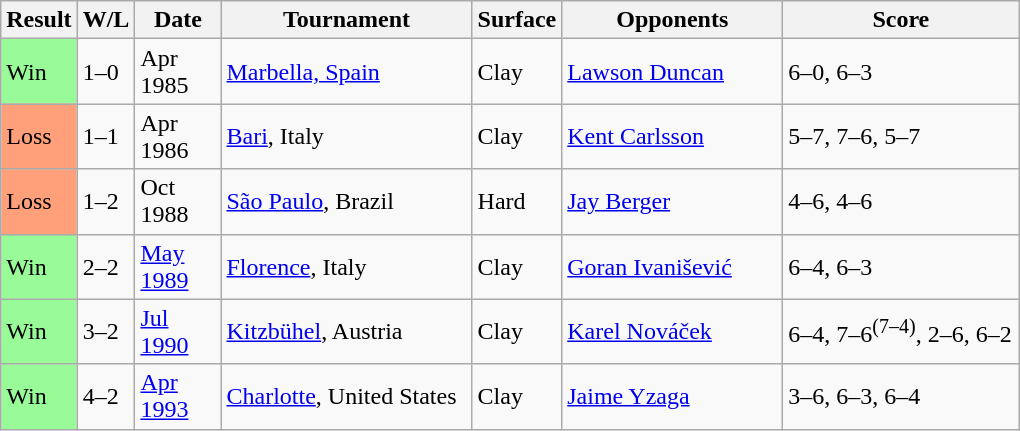<table class="sortable wikitable">
<tr>
<th>Result</th>
<th style="width:30px" class="unsortable">W/L</th>
<th style="width:50px">Date</th>
<th style="width:160px">Tournament</th>
<th style="width:50px">Surface</th>
<th style="width:140px">Opponents</th>
<th style="width:150px" class="unsortable">Score</th>
</tr>
<tr>
<td style="background:#98fb98;">Win</td>
<td>1–0</td>
<td>Apr 1985</td>
<td><a href='#'>Marbella, Spain</a></td>
<td>Clay</td>
<td> <a href='#'>Lawson Duncan</a></td>
<td>6–0, 6–3</td>
</tr>
<tr>
<td style="background:#ffa07a;">Loss</td>
<td>1–1</td>
<td>Apr 1986</td>
<td><a href='#'>Bari</a>, Italy</td>
<td>Clay</td>
<td> <a href='#'>Kent Carlsson</a></td>
<td>5–7, 7–6, 5–7</td>
</tr>
<tr>
<td style="background:#ffa07a;">Loss</td>
<td>1–2</td>
<td>Oct 1988</td>
<td><a href='#'>São Paulo</a>, Brazil</td>
<td>Hard</td>
<td> <a href='#'>Jay Berger</a></td>
<td>4–6, 4–6</td>
</tr>
<tr>
<td style="background:#98fb98;">Win</td>
<td>2–2</td>
<td><a href='#'>May 1989</a></td>
<td><a href='#'>Florence</a>, Italy</td>
<td>Clay</td>
<td> <a href='#'>Goran Ivanišević</a></td>
<td>6–4, 6–3</td>
</tr>
<tr>
<td style="background:#98fb98;">Win</td>
<td>3–2</td>
<td><a href='#'>Jul 1990</a></td>
<td><a href='#'>Kitzbühel</a>, Austria</td>
<td>Clay</td>
<td> <a href='#'>Karel Nováček</a></td>
<td>6–4, 7–6<sup>(7–4)</sup>, 2–6, 6–2</td>
</tr>
<tr>
<td style="background:#98fb98;">Win</td>
<td>4–2</td>
<td><a href='#'>Apr 1993</a></td>
<td><a href='#'>Charlotte</a>, United States</td>
<td>Clay</td>
<td> <a href='#'>Jaime Yzaga</a></td>
<td>3–6, 6–3, 6–4</td>
</tr>
</table>
